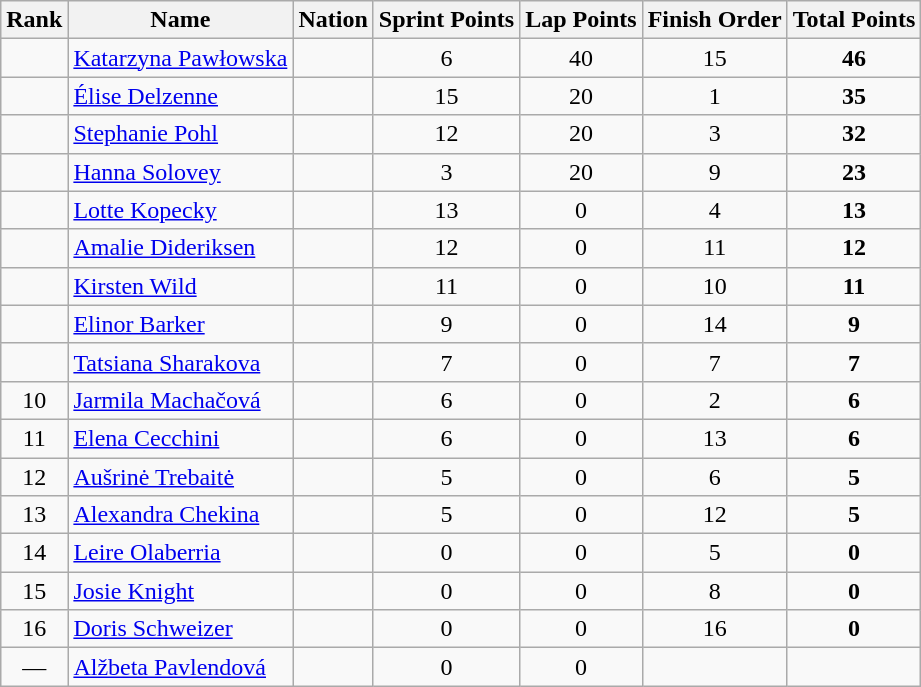<table class="wikitable sortable" style="text-align:center">
<tr>
<th>Rank</th>
<th>Name</th>
<th>Nation</th>
<th>Sprint Points</th>
<th>Lap Points</th>
<th>Finish Order</th>
<th>Total Points</th>
</tr>
<tr>
<td></td>
<td align=left><a href='#'>Katarzyna Pawłowska</a></td>
<td align=left></td>
<td>6</td>
<td>40</td>
<td>15</td>
<td><strong>46</strong></td>
</tr>
<tr>
<td></td>
<td align=left><a href='#'>Élise Delzenne</a></td>
<td align=left></td>
<td>15</td>
<td>20</td>
<td>1</td>
<td><strong>35</strong></td>
</tr>
<tr>
<td></td>
<td align=left><a href='#'>Stephanie Pohl</a></td>
<td align=left></td>
<td>12</td>
<td>20</td>
<td>3</td>
<td><strong>32</strong></td>
</tr>
<tr>
<td></td>
<td align=left><a href='#'>Hanna Solovey</a></td>
<td align=left></td>
<td>3</td>
<td>20</td>
<td>9</td>
<td><strong>23</strong></td>
</tr>
<tr>
<td></td>
<td align=left><a href='#'>Lotte Kopecky</a></td>
<td align=left></td>
<td>13</td>
<td>0</td>
<td>4</td>
<td><strong>13</strong></td>
</tr>
<tr>
<td></td>
<td align=left><a href='#'>Amalie Dideriksen</a></td>
<td align=left></td>
<td>12</td>
<td>0</td>
<td>11</td>
<td><strong>12</strong></td>
</tr>
<tr>
<td></td>
<td align=left><a href='#'>Kirsten Wild</a></td>
<td align=left></td>
<td>11</td>
<td>0</td>
<td>10</td>
<td><strong>11</strong></td>
</tr>
<tr>
<td></td>
<td align=left><a href='#'>Elinor Barker</a></td>
<td align=left></td>
<td>9</td>
<td>0</td>
<td>14</td>
<td><strong>9</strong></td>
</tr>
<tr>
<td></td>
<td align=left><a href='#'>Tatsiana Sharakova</a></td>
<td align=left></td>
<td>7</td>
<td>0</td>
<td>7</td>
<td><strong>7</strong></td>
</tr>
<tr>
<td>10</td>
<td align=left><a href='#'>Jarmila Machačová</a></td>
<td align=left></td>
<td>6</td>
<td>0</td>
<td>2</td>
<td><strong>6</strong></td>
</tr>
<tr>
<td>11</td>
<td align=left><a href='#'>Elena Cecchini</a></td>
<td align=left></td>
<td>6</td>
<td>0</td>
<td>13</td>
<td><strong>6</strong></td>
</tr>
<tr>
<td>12</td>
<td align=left><a href='#'>Aušrinė Trebaitė</a></td>
<td align=left></td>
<td>5</td>
<td>0</td>
<td>6</td>
<td><strong>5</strong></td>
</tr>
<tr>
<td>13</td>
<td align=left><a href='#'>Alexandra Chekina</a></td>
<td align=left></td>
<td>5</td>
<td>0</td>
<td>12</td>
<td><strong>5</strong></td>
</tr>
<tr>
<td>14</td>
<td align=left><a href='#'>Leire Olaberria</a></td>
<td align=left></td>
<td>0</td>
<td>0</td>
<td>5</td>
<td><strong>0</strong></td>
</tr>
<tr>
<td>15</td>
<td align=left><a href='#'>Josie Knight</a></td>
<td align=left></td>
<td>0</td>
<td>0</td>
<td>8</td>
<td><strong>0</strong></td>
</tr>
<tr>
<td>16</td>
<td align=left><a href='#'>Doris Schweizer</a></td>
<td align=left></td>
<td>0</td>
<td>0</td>
<td>16</td>
<td><strong>0</strong></td>
</tr>
<tr>
<td>—</td>
<td align=left><a href='#'>Alžbeta Pavlendová</a></td>
<td align=left></td>
<td>0</td>
<td>0</td>
<td></td>
<td></td>
</tr>
</table>
